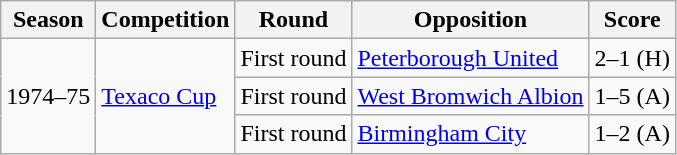<table class="wikitable">
<tr>
<th>Season</th>
<th>Competition</th>
<th>Round</th>
<th>Opposition</th>
<th>Score</th>
</tr>
<tr>
<td rowspan="3">1974–75</td>
<td rowspan="3"><a href='#'>Texaco Cup</a></td>
<td>First round</td>
<td> <a href='#'>Peterborough United</a></td>
<td>2–1 (H)</td>
</tr>
<tr>
<td>First round</td>
<td> <a href='#'>West Bromwich Albion</a></td>
<td>1–5 (A)</td>
</tr>
<tr>
<td>First round</td>
<td> <a href='#'>Birmingham City</a></td>
<td>1–2 (A)</td>
</tr>
</table>
